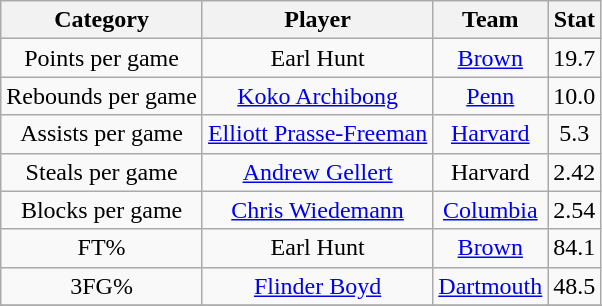<table class="wikitable" style="text-align:center">
<tr>
<th>Category</th>
<th>Player</th>
<th>Team</th>
<th>Stat</th>
</tr>
<tr>
<td>Points per game</td>
<td>Earl Hunt</td>
<td><a href='#'>Brown</a></td>
<td>19.7</td>
</tr>
<tr>
<td>Rebounds per game</td>
<td><a href='#'>Koko Archibong</a></td>
<td><a href='#'>Penn</a></td>
<td>10.0</td>
</tr>
<tr>
<td>Assists per game</td>
<td><a href='#'>Elliott Prasse-Freeman</a></td>
<td><a href='#'>Harvard</a></td>
<td>5.3</td>
</tr>
<tr>
<td>Steals per game</td>
<td><a href='#'>Andrew Gellert</a></td>
<td>Harvard</td>
<td>2.42</td>
</tr>
<tr>
<td>Blocks per game</td>
<td><a href='#'>Chris Wiedemann</a></td>
<td><a href='#'>Columbia</a></td>
<td>2.54</td>
</tr>
<tr>
<td>FT%</td>
<td>Earl Hunt</td>
<td><a href='#'>Brown</a></td>
<td>84.1</td>
</tr>
<tr>
<td>3FG%</td>
<td><a href='#'>Flinder Boyd</a></td>
<td><a href='#'>Dartmouth</a></td>
<td>48.5</td>
</tr>
<tr>
</tr>
</table>
